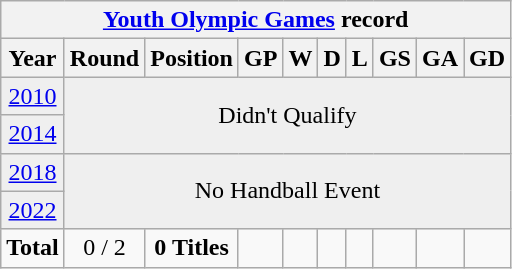<table class="wikitable" style="text-align: center;">
<tr>
<th colspan=10><a href='#'>Youth Olympic Games</a> record</th>
</tr>
<tr>
<th>Year</th>
<th>Round</th>
<th>Position</th>
<th>GP</th>
<th>W</th>
<th>D</th>
<th>L</th>
<th>GS</th>
<th>GA</th>
<th>GD</th>
</tr>
<tr bgcolor="efefef">
<td> <a href='#'>2010</a></td>
<td Colspan=10 rowspan=2>Didn't Qualify</td>
</tr>
<tr bgcolor="efefef">
<td> <a href='#'>2014</a></td>
</tr>
<tr bgcolor="efefef">
<td> <a href='#'>2018</a></td>
<td colspan=10 rowspan=2>No Handball Event</td>
</tr>
<tr bgcolor="efefef">
<td> <a href='#'>2022</a></td>
</tr>
<tr>
<td><strong>Total</strong></td>
<td>0 / 2</td>
<td><strong>0 Titles</strong></td>
<td></td>
<td></td>
<td></td>
<td></td>
<td></td>
<td></td>
<td></td>
</tr>
</table>
